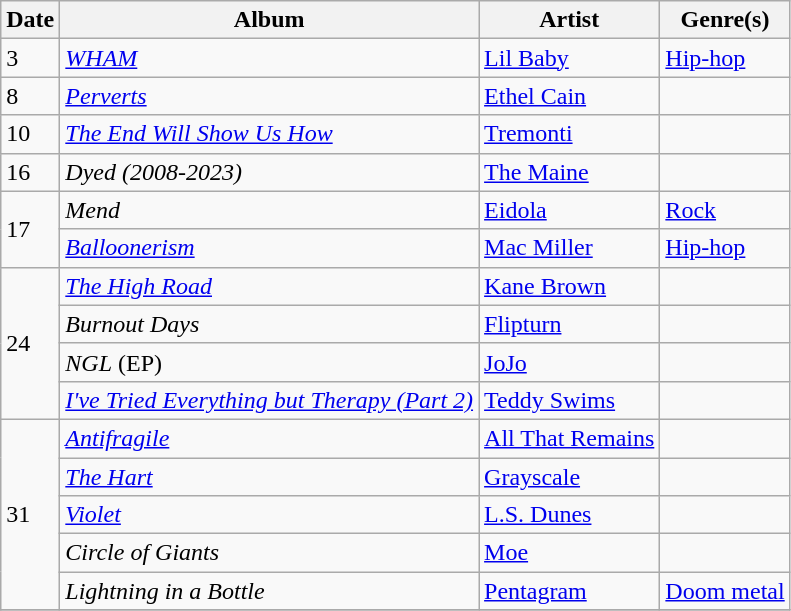<table class="wikitable">
<tr>
<th>Date</th>
<th>Album</th>
<th>Artist</th>
<th>Genre(s)</th>
</tr>
<tr>
<td>3</td>
<td><em><a href='#'>WHAM</a></em></td>
<td><a href='#'>Lil Baby</a></td>
<td><a href='#'>Hip-hop</a></td>
</tr>
<tr>
<td>8</td>
<td><em><a href='#'>Perverts</a></em></td>
<td><a href='#'>Ethel Cain</a></td>
<td></td>
</tr>
<tr>
<td>10</td>
<td><em><a href='#'>The End Will Show Us How</a></em></td>
<td><a href='#'>Tremonti</a></td>
<td></td>
</tr>
<tr>
<td>16</td>
<td><em>Dyed (2008-2023)</em></td>
<td><a href='#'>The Maine</a></td>
<td></td>
</tr>
<tr>
<td rowspan="2">17</td>
<td><em>Mend</em></td>
<td><a href='#'>Eidola</a></td>
<td><a href='#'>Rock</a></td>
</tr>
<tr>
<td><em><a href='#'>Balloonerism</a></em></td>
<td><a href='#'>Mac Miller</a></td>
<td><a href='#'>Hip-hop</a></td>
</tr>
<tr>
<td rowspan="4">24</td>
<td><em><a href='#'>The High Road</a></em></td>
<td><a href='#'>Kane Brown</a></td>
<td></td>
</tr>
<tr>
<td><em>Burnout Days</em></td>
<td><a href='#'>Flipturn</a></td>
<td></td>
</tr>
<tr>
<td><em>NGL</em> (EP)</td>
<td><a href='#'>JoJo</a></td>
<td></td>
</tr>
<tr>
<td><em><a href='#'>I've Tried Everything but Therapy (Part 2)</a></em></td>
<td><a href='#'>Teddy Swims</a></td>
<td></td>
</tr>
<tr>
<td rowspan="5">31</td>
<td><em><a href='#'>Antifragile</a></em></td>
<td><a href='#'>All That Remains</a></td>
<td></td>
</tr>
<tr>
<td><em><a href='#'>The Hart</a></em></td>
<td><a href='#'>Grayscale</a></td>
<td></td>
</tr>
<tr>
<td><em><a href='#'>Violet</a> </em></td>
<td><a href='#'>L.S. Dunes</a></td>
<td></td>
</tr>
<tr>
<td><em>Circle of Giants</em></td>
<td><a href='#'>Moe</a></td>
<td></td>
</tr>
<tr>
<td><em>Lightning in a Bottle</em></td>
<td><a href='#'>Pentagram</a></td>
<td><a href='#'>Doom metal</a></td>
</tr>
<tr>
</tr>
</table>
